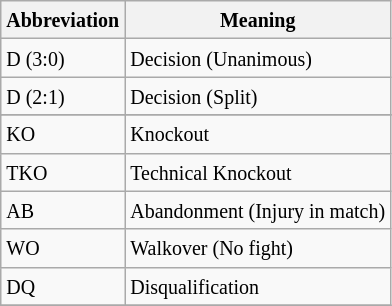<table class="wikitable">
<tr>
<th><small>Abbreviation</small></th>
<th><small>Meaning</small></th>
</tr>
<tr>
<td><small>D (3:0)</small></td>
<td><small>Decision (Unanimous)</small></td>
</tr>
<tr>
<td><small>D (2:1)</small></td>
<td><small>Decision (Split)</small></td>
</tr>
<tr>
</tr>
<tr>
<td><small>KO</small></td>
<td><small>Knockout</small></td>
</tr>
<tr>
<td><small>TKO</small></td>
<td><small>Technical Knockout</small></td>
</tr>
<tr>
<td><small>AB</small></td>
<td><small>Abandonment (Injury in match)</small></td>
</tr>
<tr>
<td><small>WO</small></td>
<td><small>Walkover (No fight)</small></td>
</tr>
<tr>
<td><small>DQ</small></td>
<td><small>Disqualification</small></td>
</tr>
<tr>
</tr>
</table>
